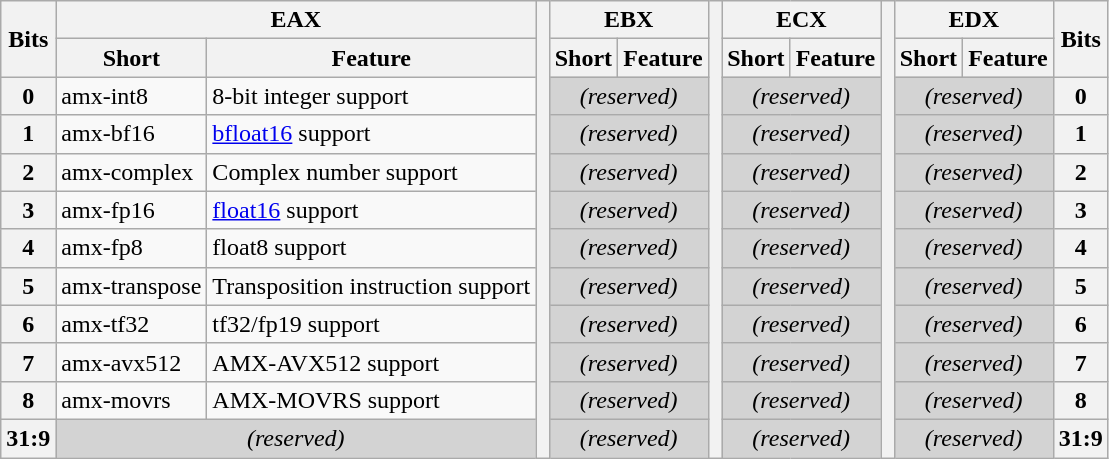<table class="wikitable">
<tr>
<th rowspan="2">Bits</th>
<th colspan="2">EAX</th>
<th scope="col" style="width: 0.5em; border-spacing:0; padding:0px" rowspan="12"></th>
<th colspan="2">EBX</th>
<th scope="col" style="width: 0.5em; border-spacing:0; padding:0px" rowspan="12"></th>
<th colspan="2">ECX</th>
<th scope="col" style="width: 0.5em; border-spacing:0; padding:0px" rowspan="12"></th>
<th colspan="2">EDX</th>
<th rowspan="2">Bits</th>
</tr>
<tr>
<th>Short</th>
<th>Feature</th>
<th>Short</th>
<th>Feature</th>
<th>Short</th>
<th>Feature</th>
<th>Short</th>
<th>Feature</th>
</tr>
<tr>
<th>0</th>
<td>amx-int8</td>
<td>8-bit integer support</td>
<td colspan="2" style="text-align:center; background:lightgrey;"><em>(reserved)</em></td>
<td colspan="2" style="text-align:center; background:lightgrey;"><em>(reserved)</em></td>
<td colspan="2" style="text-align:center; background:lightgrey;"><em>(reserved)</em></td>
<th>0</th>
</tr>
<tr>
<th>1</th>
<td>amx-bf16</td>
<td><a href='#'>bfloat16</a> support</td>
<td colspan="2" style="text-align:center; background:lightgrey;"><em>(reserved)</em></td>
<td colspan="2" style="text-align:center; background:lightgrey;"><em>(reserved)</em></td>
<td colspan="2" style="text-align:center; background:lightgrey;"><em>(reserved)</em></td>
<th>1</th>
</tr>
<tr>
<th>2</th>
<td>amx-complex</td>
<td>Complex number support</td>
<td colspan="2" style="text-align:center; background:lightgrey;"><em>(reserved)</em></td>
<td colspan="2" style="text-align:center; background:lightgrey;"><em>(reserved)</em></td>
<td colspan="2" style="text-align:center; background:lightgrey;"><em>(reserved)</em></td>
<th>2</th>
</tr>
<tr>
<th>3</th>
<td>amx-fp16</td>
<td><a href='#'>float16</a> support</td>
<td colspan="2" style="text-align:center; background:lightgrey;"><em>(reserved)</em></td>
<td colspan="2" style="text-align:center; background:lightgrey;"><em>(reserved)</em></td>
<td colspan="2" style="text-align:center; background:lightgrey;"><em>(reserved)</em></td>
<th>3</th>
</tr>
<tr>
<th>4</th>
<td>amx-fp8</td>
<td>float8 support</td>
<td colspan="2" style="text-align:center; background:lightgrey;"><em>(reserved)</em></td>
<td colspan="2" style="text-align:center; background:lightgrey;"><em>(reserved)</em></td>
<td colspan="2" style="text-align:center; background:lightgrey;"><em>(reserved)</em></td>
<th>4</th>
</tr>
<tr>
<th>5</th>
<td>amx-transpose</td>
<td>Transposition instruction support</td>
<td colspan="2" style="text-align:center; background:lightgrey;"><em>(reserved)</em></td>
<td colspan="2" style="text-align:center; background:lightgrey;"><em>(reserved)</em></td>
<td colspan="2" style="text-align:center; background:lightgrey;"><em>(reserved)</em></td>
<th>5</th>
</tr>
<tr>
<th>6</th>
<td>amx-tf32</td>
<td>tf32/fp19 support</td>
<td colspan="2" style="text-align:center; background:lightgrey;"><em>(reserved)</em></td>
<td colspan="2" style="text-align:center; background:lightgrey;"><em>(reserved)</em></td>
<td colspan="2" style="text-align:center; background:lightgrey;"><em>(reserved)</em></td>
<th>6</th>
</tr>
<tr>
<th>7</th>
<td>amx-avx512</td>
<td>AMX-AVX512 support</td>
<td colspan="2" style="text-align:center; background:lightgrey;"><em>(reserved)</em></td>
<td colspan="2" style="text-align:center; background:lightgrey;"><em>(reserved)</em></td>
<td colspan="2" style="text-align:center; background:lightgrey;"><em>(reserved)</em></td>
<th>7</th>
</tr>
<tr>
<th>8</th>
<td>amx-movrs</td>
<td>AMX-MOVRS support</td>
<td colspan="2" style="text-align:center; background:lightgrey;"><em>(reserved)</em></td>
<td colspan="2" style="text-align:center; background:lightgrey;"><em>(reserved)</em></td>
<td colspan="2" style="text-align:center; background:lightgrey;"><em>(reserved)</em></td>
<th>8</th>
</tr>
<tr>
<th>31:9</th>
<td colspan="2" style="text-align:center; background:lightgrey;"><em>(reserved)</em></td>
<td colspan="2" style="text-align:center; background:lightgrey;"><em>(reserved)</em></td>
<td colspan="2" style="text-align:center; background:lightgrey;"><em>(reserved)</em></td>
<td colspan="2" style="text-align:center; background:lightgrey;"><em>(reserved)</em></td>
<th>31:9</th>
</tr>
</table>
